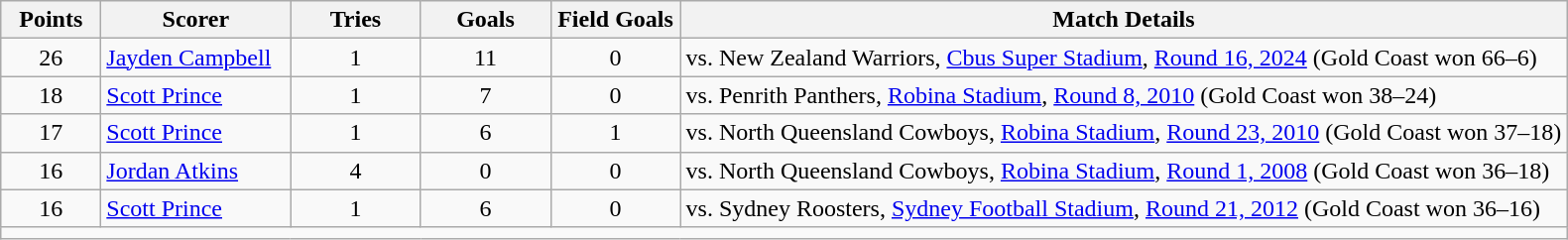<table class="wikitable" style="text-align:left;">
<tr>
<th width="60">Points</th>
<th width="120">Scorer</th>
<th width="80">Tries</th>
<th width="80">Goals</th>
<th width="80">Field Goals</th>
<th>Match Details</th>
</tr>
<tr>
<td style="text-align:center;">26</td>
<td><a href='#'>Jayden Campbell</a></td>
<td style="text-align:center;">1</td>
<td style="text-align:center;">11</td>
<td style="text-align:center;">0</td>
<td>vs. New Zealand Warriors, <a href='#'>Cbus Super Stadium</a>, <a href='#'>Round 16, 2024</a> (Gold Coast won 66–6)</td>
</tr>
<tr>
<td style="text-align:center;">18</td>
<td><a href='#'>Scott Prince</a></td>
<td style="text-align:center;">1</td>
<td style="text-align:center;">7</td>
<td style="text-align:center;">0</td>
<td>vs. Penrith Panthers, <a href='#'>Robina Stadium</a>, <a href='#'>Round 8, 2010</a> (Gold Coast won 38–24)</td>
</tr>
<tr>
<td style="text-align:center;">17</td>
<td><a href='#'>Scott Prince</a></td>
<td style="text-align:center;">1</td>
<td style="text-align:center;">6</td>
<td style="text-align:center;">1</td>
<td>vs. North Queensland Cowboys, <a href='#'>Robina Stadium</a>, <a href='#'>Round 23, 2010</a> (Gold Coast won 37–18)</td>
</tr>
<tr>
<td style="text-align:center;">16</td>
<td><a href='#'>Jordan Atkins</a></td>
<td style="text-align:center;">4</td>
<td style="text-align:center;">0</td>
<td style="text-align:center;">0</td>
<td>vs. North Queensland Cowboys, <a href='#'>Robina Stadium</a>, <a href='#'>Round 1, 2008</a> (Gold Coast won 36–18)</td>
</tr>
<tr>
<td style="text-align:center;">16</td>
<td><a href='#'>Scott Prince</a></td>
<td style="text-align:center;">1</td>
<td style="text-align:center;">6</td>
<td style="text-align:center;">0</td>
<td>vs. Sydney Roosters, <a href='#'>Sydney Football Stadium</a>, <a href='#'>Round 21, 2012</a> (Gold Coast won 36–16)</td>
</tr>
<tr class="sortbottom">
<td colspan=6></td>
</tr>
</table>
